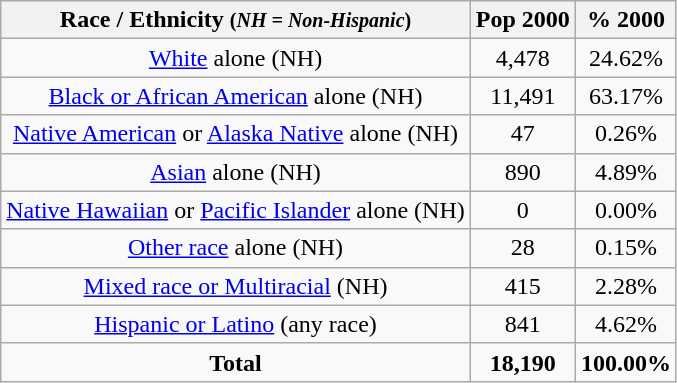<table class="wikitable" style="text-align:center;">
<tr>
<th>Race / Ethnicity <small>(<em>NH = Non-Hispanic</em>)</small></th>
<th>Pop 2000</th>
<th>% 2000</th>
</tr>
<tr>
<td><a href='#'>White</a> alone (NH)</td>
<td>4,478</td>
<td>24.62%</td>
</tr>
<tr>
<td><a href='#'>Black or African American</a> alone (NH)</td>
<td>11,491</td>
<td>63.17%</td>
</tr>
<tr>
<td><a href='#'>Native American</a> or <a href='#'>Alaska Native</a> alone (NH)</td>
<td>47</td>
<td>0.26%</td>
</tr>
<tr>
<td><a href='#'>Asian</a> alone (NH)</td>
<td>890</td>
<td>4.89%</td>
</tr>
<tr>
<td><a href='#'>Native Hawaiian</a> or <a href='#'>Pacific Islander</a> alone (NH)</td>
<td>0</td>
<td>0.00%</td>
</tr>
<tr>
<td><a href='#'>Other race</a> alone (NH)</td>
<td>28</td>
<td>0.15%</td>
</tr>
<tr>
<td><a href='#'>Mixed race or Multiracial</a> (NH)</td>
<td>415</td>
<td>2.28%</td>
</tr>
<tr>
<td><a href='#'>Hispanic or Latino</a> (any race)</td>
<td>841</td>
<td>4.62%</td>
</tr>
<tr>
<td><strong>Total</strong></td>
<td><strong>18,190</strong></td>
<td><strong>100.00%</strong></td>
</tr>
</table>
